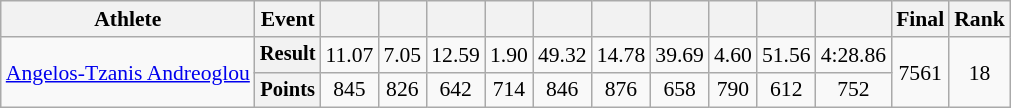<table class=wikitable style=font-size:90%>
<tr>
<th>Athlete</th>
<th>Event</th>
<th></th>
<th></th>
<th></th>
<th></th>
<th></th>
<th></th>
<th></th>
<th></th>
<th></th>
<th></th>
<th>Final</th>
<th>Rank</th>
</tr>
<tr align=center>
<td rowspan=2 style=text-align:left><a href='#'>Angelos-Tzanis Andreoglou</a></td>
<th style=font-size:95%>Result</th>
<td>11.07</td>
<td>7.05</td>
<td>12.59</td>
<td>1.90</td>
<td>49.32 </td>
<td>14.78</td>
<td>39.69</td>
<td>4.60</td>
<td>51.56</td>
<td>4:28.86</td>
<td rowspan=2>7561</td>
<td rowspan=2>18</td>
</tr>
<tr align=center>
<th style=font-size:95%>Points</th>
<td>845</td>
<td>826</td>
<td>642</td>
<td>714</td>
<td>846</td>
<td>876</td>
<td>658</td>
<td>790</td>
<td>612</td>
<td>752</td>
</tr>
</table>
